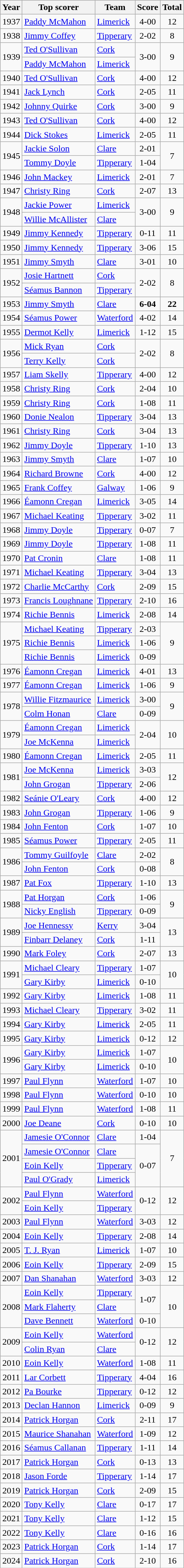<table class="wikitable" style="text-align:center;">
<tr>
<th>Year</th>
<th>Top scorer</th>
<th>Team</th>
<th>Score</th>
<th>Total</th>
</tr>
<tr>
<td>1937</td>
<td style="text-align:left;"><a href='#'>Paddy McMahon</a></td>
<td style="text-align:left;"><a href='#'>Limerick</a></td>
<td>4-00</td>
<td>12</td>
</tr>
<tr>
<td>1938</td>
<td style="text-align:left;"><a href='#'>Jimmy Coffey</a></td>
<td style="text-align:left;"><a href='#'>Tipperary</a></td>
<td>2-02</td>
<td>8</td>
</tr>
<tr>
<td rowspan=2>1939</td>
<td style="text-align:left;"><a href='#'>Ted O'Sullivan</a></td>
<td style="text-align:left;"><a href='#'>Cork</a></td>
<td rowspan=2>3-00</td>
<td rowspan=2>9</td>
</tr>
<tr>
<td style="text-align:left;"><a href='#'>Paddy McMahon</a></td>
<td style="text-align:left;"><a href='#'>Limerick</a></td>
</tr>
<tr>
<td>1940</td>
<td style="text-align:left;"><a href='#'>Ted O'Sullivan</a></td>
<td style="text-align:left;"><a href='#'>Cork</a></td>
<td>4-00</td>
<td>12</td>
</tr>
<tr>
<td>1941</td>
<td style="text-align:left;"><a href='#'>Jack Lynch</a></td>
<td style="text-align:left;"><a href='#'>Cork</a></td>
<td>2-05</td>
<td>11</td>
</tr>
<tr>
<td>1942</td>
<td style="text-align:left;"><a href='#'>Johnny Quirke</a></td>
<td style="text-align:left;"><a href='#'>Cork</a></td>
<td>3-00</td>
<td>9</td>
</tr>
<tr>
<td>1943</td>
<td style="text-align:left;"><a href='#'>Ted O'Sullivan</a></td>
<td style="text-align:left;"><a href='#'>Cork</a></td>
<td>4-00</td>
<td>12</td>
</tr>
<tr>
<td>1944</td>
<td style="text-align:left;"><a href='#'>Dick Stokes</a></td>
<td style="text-align:left;"><a href='#'>Limerick</a></td>
<td>2-05</td>
<td>11</td>
</tr>
<tr>
<td rowspan=2>1945</td>
<td style="text-align:left;"><a href='#'>Jackie Solon</a></td>
<td style="text-align:left;"><a href='#'>Clare</a></td>
<td>2-01</td>
<td rowspan=2>7</td>
</tr>
<tr>
<td style="text-align:left;"><a href='#'>Tommy Doyle</a></td>
<td style="text-align:left;"><a href='#'>Tipperary</a></td>
<td>1-04</td>
</tr>
<tr>
<td>1946</td>
<td style="text-align:left;"><a href='#'>John Mackey</a></td>
<td style="text-align:left;"><a href='#'>Limerick</a></td>
<td>2-01</td>
<td>7</td>
</tr>
<tr>
<td>1947</td>
<td style="text-align:left;"><a href='#'>Christy Ring</a></td>
<td style="text-align:left;"><a href='#'>Cork</a></td>
<td>2-07</td>
<td>13</td>
</tr>
<tr>
<td rowspan=2>1948</td>
<td style="text-align:left;"><a href='#'>Jackie Power</a></td>
<td style="text-align:left;"><a href='#'>Limerick</a></td>
<td rowspan=2>3-00</td>
<td rowspan=2>9</td>
</tr>
<tr>
<td style="text-align:left;"><a href='#'>Willie McAllister</a></td>
<td style="text-align:left;"><a href='#'>Clare</a></td>
</tr>
<tr>
<td>1949</td>
<td style="text-align:left;"><a href='#'>Jimmy Kennedy</a></td>
<td style="text-align:left;"><a href='#'>Tipperary</a></td>
<td>0-11</td>
<td>11</td>
</tr>
<tr>
<td>1950</td>
<td style="text-align:left;"><a href='#'>Jimmy Kennedy</a></td>
<td style="text-align:left;"><a href='#'>Tipperary</a></td>
<td>3-06</td>
<td>15</td>
</tr>
<tr>
<td>1951</td>
<td style="text-align:left;"><a href='#'>Jimmy Smyth</a></td>
<td style="text-align:left;"><a href='#'>Clare</a></td>
<td>3-01</td>
<td>10</td>
</tr>
<tr>
<td rowspan=2>1952</td>
<td style="text-align:left;"><a href='#'>Josie Hartnett</a></td>
<td style="text-align:left;"><a href='#'>Cork</a></td>
<td rowspan=2>2-02</td>
<td rowspan=2>8</td>
</tr>
<tr>
<td style="text-align:left;"><a href='#'>Séamus Bannon</a></td>
<td style="text-align:left;"><a href='#'>Tipperary</a></td>
</tr>
<tr>
<td>1953</td>
<td style="text-align:left;"><a href='#'>Jimmy Smyth</a></td>
<td style="text-align:left;"><a href='#'>Clare</a></td>
<td><strong>6-04</strong></td>
<td><strong>22</strong></td>
</tr>
<tr>
<td>1954</td>
<td style="text-align:left;"><a href='#'>Séamus Power</a></td>
<td style="text-align:left;"><a href='#'>Waterford</a></td>
<td>4-02</td>
<td>14</td>
</tr>
<tr>
<td>1955</td>
<td style="text-align:left;"><a href='#'>Dermot Kelly</a></td>
<td style="text-align:left;"><a href='#'>Limerick</a></td>
<td>1-12</td>
<td>15</td>
</tr>
<tr>
<td rowspan=2>1956</td>
<td style="text-align:left;"><a href='#'>Mick Ryan</a></td>
<td style="text-align:left;"><a href='#'>Cork</a></td>
<td rowspan=2>2-02</td>
<td rowspan=2>8</td>
</tr>
<tr>
<td style="text-align:left;"><a href='#'>Terry Kelly</a></td>
<td style="text-align:left;"><a href='#'>Cork</a></td>
</tr>
<tr>
<td>1957</td>
<td style="text-align:left;"><a href='#'>Liam Skelly</a></td>
<td style="text-align:left;"><a href='#'>Tipperary</a></td>
<td>4-00</td>
<td>12</td>
</tr>
<tr>
<td>1958</td>
<td style="text-align:left;"><a href='#'>Christy Ring</a></td>
<td style="text-align:left;"><a href='#'>Cork</a></td>
<td>2-04</td>
<td>10</td>
</tr>
<tr>
<td>1959</td>
<td style="text-align:left;"><a href='#'>Christy Ring</a></td>
<td style="text-align:left;"><a href='#'>Cork</a></td>
<td>1-08</td>
<td>11</td>
</tr>
<tr>
<td>1960</td>
<td style="text-align:left;"><a href='#'>Donie Nealon</a></td>
<td style="text-align:left;"><a href='#'>Tipperary</a></td>
<td>3-04</td>
<td>13</td>
</tr>
<tr>
<td>1961</td>
<td style="text-align:left;"><a href='#'>Christy Ring</a></td>
<td style="text-align:left;"><a href='#'>Cork</a></td>
<td>3-04</td>
<td>13</td>
</tr>
<tr>
<td>1962</td>
<td style="text-align:left;"><a href='#'>Jimmy Doyle</a></td>
<td style="text-align:left;"><a href='#'>Tipperary</a></td>
<td>1-10</td>
<td>13</td>
</tr>
<tr>
<td>1963</td>
<td style="text-align:left;"><a href='#'>Jimmy Smyth</a></td>
<td style="text-align:left;"><a href='#'>Clare</a></td>
<td>1-07</td>
<td>10</td>
</tr>
<tr>
<td>1964</td>
<td style="text-align:left;"><a href='#'>Richard Browne</a></td>
<td style="text-align:left;"><a href='#'>Cork</a></td>
<td>4-00</td>
<td>12</td>
</tr>
<tr>
<td>1965</td>
<td style="text-align:left;"><a href='#'>Frank Coffey</a></td>
<td style="text-align:left;"><a href='#'>Galway</a></td>
<td>1-06</td>
<td>9</td>
</tr>
<tr>
<td>1966</td>
<td style="text-align:left;"><a href='#'>Éamonn Cregan</a></td>
<td style="text-align:left;"><a href='#'>Limerick</a></td>
<td>3-05</td>
<td>14</td>
</tr>
<tr>
<td>1967</td>
<td style="text-align:left;"><a href='#'>Michael Keating</a></td>
<td style="text-align:left;"><a href='#'>Tipperary</a></td>
<td>3-02</td>
<td>11</td>
</tr>
<tr>
<td>1968</td>
<td style="text-align:left;"><a href='#'>Jimmy Doyle</a></td>
<td style="text-align:left;"><a href='#'>Tipperary</a></td>
<td>0-07</td>
<td>7</td>
</tr>
<tr>
<td>1969</td>
<td style="text-align:left;"><a href='#'>Jimmy Doyle</a></td>
<td style="text-align:left;"><a href='#'>Tipperary</a></td>
<td>1-08</td>
<td>11</td>
</tr>
<tr>
<td>1970</td>
<td style="text-align:left;"><a href='#'>Pat Cronin</a></td>
<td style="text-align:left;"><a href='#'>Clare</a></td>
<td>1-08</td>
<td>11</td>
</tr>
<tr>
<td>1971</td>
<td style="text-align:left;"><a href='#'>Michael Keating</a></td>
<td style="text-align:left;"><a href='#'>Tipperary</a></td>
<td>3-04</td>
<td>13</td>
</tr>
<tr>
<td>1972</td>
<td style="text-align:left;"><a href='#'>Charlie McCarthy</a></td>
<td style="text-align:left;"><a href='#'>Cork</a></td>
<td>2-09</td>
<td>15</td>
</tr>
<tr>
<td>1973</td>
<td style="text-align:left;"><a href='#'>Francis Loughnane</a></td>
<td style="text-align:left;"><a href='#'>Tipperary</a></td>
<td>2-10</td>
<td>16</td>
</tr>
<tr>
<td>1974</td>
<td style="text-align:left;"><a href='#'>Richie Bennis</a></td>
<td style="text-align:left;"><a href='#'>Limerick</a></td>
<td>2-08</td>
<td>14</td>
</tr>
<tr>
<td rowspan=3>1975</td>
<td style="text-align:left;"><a href='#'>Michael Keating</a></td>
<td style="text-align:left;"><a href='#'>Tipperary</a></td>
<td>2-03</td>
<td rowspan=3>9</td>
</tr>
<tr>
<td style="text-align:left;"><a href='#'>Richie Bennis</a></td>
<td style="text-align:left;"><a href='#'>Limerick</a></td>
<td>1-06</td>
</tr>
<tr>
<td style="text-align:left;"><a href='#'>Richie Bennis</a></td>
<td style="text-align:left;"><a href='#'>Limerick</a></td>
<td>0-09</td>
</tr>
<tr>
<td>1976</td>
<td style="text-align:left;"><a href='#'>Éamonn Cregan</a></td>
<td style="text-align:left;"><a href='#'>Limerick</a></td>
<td>4-01</td>
<td>13</td>
</tr>
<tr>
<td>1977</td>
<td style="text-align:left;"><a href='#'>Éamonn Cregan</a></td>
<td style="text-align:left;"><a href='#'>Limerick</a></td>
<td>1-06</td>
<td>9</td>
</tr>
<tr>
<td rowspan=2>1978</td>
<td style="text-align:left;"><a href='#'>Willie Fitzmaurice</a></td>
<td style="text-align:left;"><a href='#'>Limerick</a></td>
<td>3-00</td>
<td rowspan=2>9</td>
</tr>
<tr>
<td style="text-align:left;"><a href='#'>Colm Honan</a></td>
<td style="text-align:left;"><a href='#'>Clare</a></td>
<td>0-09</td>
</tr>
<tr>
<td rowspan=2>1979</td>
<td style="text-align:left;"><a href='#'>Éamonn Cregan</a></td>
<td style="text-align:left;"><a href='#'>Limerick</a></td>
<td rowspan=2>2-04</td>
<td rowspan=2>10</td>
</tr>
<tr>
<td style="text-align:left;"><a href='#'>Joe McKenna</a></td>
<td style="text-align:left;"><a href='#'>Limerick</a></td>
</tr>
<tr>
<td>1980</td>
<td style="text-align:left;"><a href='#'>Éamonn Cregan</a></td>
<td style="text-align:left;"><a href='#'>Limerick</a></td>
<td>2-05</td>
<td>11</td>
</tr>
<tr>
<td rowspan=2>1981</td>
<td style="text-align:left;"><a href='#'>Joe McKenna</a></td>
<td style="text-align:left;"><a href='#'>Limerick</a></td>
<td>3-03</td>
<td rowspan=2>12</td>
</tr>
<tr>
<td style="text-align:left;"><a href='#'>John Grogan</a></td>
<td style="text-align:left;"><a href='#'>Tipperary</a></td>
<td>2-06</td>
</tr>
<tr>
<td>1982</td>
<td style="text-align:left;"><a href='#'>Seánie O'Leary</a></td>
<td style="text-align:left;"><a href='#'>Cork</a></td>
<td>4-00</td>
<td>12</td>
</tr>
<tr>
<td>1983</td>
<td style="text-align:left;"><a href='#'>John Grogan</a></td>
<td style="text-align:left;"><a href='#'>Tipperary</a></td>
<td>1-06</td>
<td>9</td>
</tr>
<tr>
<td>1984</td>
<td style="text-align:left;"><a href='#'>John Fenton</a></td>
<td style="text-align:left;"><a href='#'>Cork</a></td>
<td>1-07</td>
<td>10</td>
</tr>
<tr>
<td>1985</td>
<td style="text-align:left;"><a href='#'>Séamus Power</a></td>
<td style="text-align:left;"><a href='#'>Tipperary</a></td>
<td>2-05</td>
<td>11</td>
</tr>
<tr>
<td rowspan="2">1986</td>
<td style="text-align:left;"><a href='#'>Tommy Guilfoyle</a></td>
<td style="text-align:left;"><a href='#'>Clare</a></td>
<td>2-02</td>
<td rowspan="2">8</td>
</tr>
<tr>
<td style="text-align:left;"><a href='#'>John Fenton</a></td>
<td style="text-align:left;"><a href='#'>Cork</a></td>
<td>0-08</td>
</tr>
<tr>
<td>1987</td>
<td style="text-align:left;"><a href='#'>Pat Fox</a></td>
<td style="text-align:left;"><a href='#'>Tipperary</a></td>
<td>1-10</td>
<td>13</td>
</tr>
<tr>
<td rowspan=2>1988</td>
<td style="text-align:left;"><a href='#'>Pat Horgan</a></td>
<td style="text-align:left;"><a href='#'>Cork</a></td>
<td>1-06</td>
<td rowspan=2>9</td>
</tr>
<tr>
<td style="text-align:left;"><a href='#'>Nicky English</a></td>
<td style="text-align:left;"><a href='#'>Tipperary</a></td>
<td>0-09</td>
</tr>
<tr>
<td rowspan=2>1989</td>
<td style="text-align:left;"><a href='#'>Joe Hennessy</a></td>
<td style="text-align:left;"><a href='#'>Kerry</a></td>
<td>3-04</td>
<td rowspan=2>13</td>
</tr>
<tr>
<td style="text-align:left;"><a href='#'>Finbarr Delaney</a></td>
<td style="text-align:left;"><a href='#'>Cork</a></td>
<td>1-11</td>
</tr>
<tr>
<td>1990</td>
<td style="text-align:left;"><a href='#'>Mark Foley</a></td>
<td style="text-align:left;"><a href='#'>Cork</a></td>
<td>2-07</td>
<td>13</td>
</tr>
<tr>
<td rowspan=2>1991</td>
<td style="text-align:left;"><a href='#'>Michael Cleary</a></td>
<td style="text-align:left;"><a href='#'>Tipperary</a></td>
<td>1-07</td>
<td rowspan=2>10</td>
</tr>
<tr>
<td style="text-align:left;"><a href='#'>Gary Kirby</a></td>
<td style="text-align:left;"><a href='#'>Limerick</a></td>
<td>0-10</td>
</tr>
<tr>
<td>1992</td>
<td style="text-align:left;"><a href='#'>Gary Kirby</a></td>
<td style="text-align:left;"><a href='#'>Limerick</a></td>
<td>1-08</td>
<td>11</td>
</tr>
<tr>
<td>1993</td>
<td style="text-align:left;"><a href='#'>Michael Cleary</a></td>
<td style="text-align:left;"><a href='#'>Tipperary</a></td>
<td>3-02</td>
<td>11</td>
</tr>
<tr>
<td>1994</td>
<td style="text-align:left;"><a href='#'>Gary Kirby</a></td>
<td style="text-align:left;"><a href='#'>Limerick</a></td>
<td>2-05</td>
<td>11</td>
</tr>
<tr>
<td>1995</td>
<td style="text-align:left;"><a href='#'>Gary Kirby</a></td>
<td style="text-align:left;"><a href='#'>Limerick</a></td>
<td>0-12</td>
<td>12</td>
</tr>
<tr>
<td rowspan=2>1996</td>
<td style="text-align:left;"><a href='#'>Gary Kirby</a></td>
<td style="text-align:left;"><a href='#'>Limerick</a></td>
<td>1-07</td>
<td rowspan=2>10</td>
</tr>
<tr>
<td style="text-align:left;"><a href='#'>Gary Kirby</a></td>
<td style="text-align:left;"><a href='#'>Limerick</a></td>
<td>0-10</td>
</tr>
<tr>
<td>1997</td>
<td style="text-align:left;"><a href='#'>Paul Flynn</a></td>
<td style="text-align:left;"><a href='#'>Waterford</a></td>
<td>1-07</td>
<td>10</td>
</tr>
<tr>
<td>1998</td>
<td style="text-align:left;"><a href='#'>Paul Flynn</a></td>
<td style="text-align:left;"><a href='#'>Waterford</a></td>
<td>0-10</td>
<td>10</td>
</tr>
<tr>
<td>1999</td>
<td style="text-align:left;"><a href='#'>Paul Flynn</a></td>
<td style="text-align:left;"><a href='#'>Waterford</a></td>
<td>1-08</td>
<td>11</td>
</tr>
<tr>
<td>2000</td>
<td style="text-align:left;"><a href='#'>Joe Deane</a></td>
<td style="text-align:left;"><a href='#'>Cork</a></td>
<td>0-10</td>
<td>10</td>
</tr>
<tr>
<td rowspan=4>2001</td>
<td style="text-align:left;"><a href='#'>Jamesie O'Connor</a></td>
<td style="text-align:left;"><a href='#'>Clare</a></td>
<td>1-04</td>
<td rowspan=4>7</td>
</tr>
<tr>
<td style="text-align:left;"><a href='#'>Jamesie O'Connor</a></td>
<td style="text-align:left;"><a href='#'>Clare</a></td>
<td rowspan=3>0-07</td>
</tr>
<tr>
<td style="text-align:left;"><a href='#'>Eoin Kelly</a></td>
<td style="text-align:left;"><a href='#'>Tipperary</a></td>
</tr>
<tr>
<td style="text-align:left;"><a href='#'>Paul O'Grady</a></td>
<td style="text-align:left;"><a href='#'>Limerick</a></td>
</tr>
<tr>
<td rowspan=2>2002</td>
<td style="text-align:left;"><a href='#'>Paul Flynn</a></td>
<td style="text-align:left;"><a href='#'>Waterford</a></td>
<td rowspan=2>0-12</td>
<td rowspan=2>12</td>
</tr>
<tr>
<td style="text-align:left;"><a href='#'>Eoin Kelly</a></td>
<td style="text-align:left;"><a href='#'>Tipperary</a></td>
</tr>
<tr>
<td>2003</td>
<td style="text-align:left;"><a href='#'>Paul Flynn</a></td>
<td style="text-align:left;"><a href='#'>Waterford</a></td>
<td>3-03</td>
<td>12</td>
</tr>
<tr>
<td>2004</td>
<td style="text-align:left;"><a href='#'>Eoin Kelly</a></td>
<td style="text-align:left;"><a href='#'>Tipperary</a></td>
<td>2-08</td>
<td>14</td>
</tr>
<tr>
<td>2005</td>
<td style="text-align:left;"><a href='#'>T. J. Ryan</a></td>
<td style="text-align:left;"><a href='#'>Limerick</a></td>
<td>1-07</td>
<td>10</td>
</tr>
<tr>
<td>2006</td>
<td style="text-align:left;"><a href='#'>Eoin Kelly</a></td>
<td style="text-align:left;"><a href='#'>Tipperary</a></td>
<td>2-09</td>
<td>15</td>
</tr>
<tr>
<td>2007</td>
<td style="text-align:left;"><a href='#'>Dan Shanahan</a></td>
<td style="text-align:left;"><a href='#'>Waterford</a></td>
<td>3-03</td>
<td>12</td>
</tr>
<tr>
<td rowspan=3>2008</td>
<td style="text-align:left;"><a href='#'>Eoin Kelly</a></td>
<td style="text-align:left;"><a href='#'>Tipperary</a></td>
<td rowspan=2>1-07</td>
<td rowspan=3>10</td>
</tr>
<tr>
<td style="text-align:left;"><a href='#'>Mark Flaherty</a></td>
<td style="text-align:left;"><a href='#'>Clare</a></td>
</tr>
<tr>
<td style="text-align:left;"><a href='#'>Dave Bennett</a></td>
<td style="text-align:left;"><a href='#'>Waterford</a></td>
<td>0-10</td>
</tr>
<tr>
<td rowspan=2>2009</td>
<td style="text-align:left;"><a href='#'>Eoin Kelly</a></td>
<td style="text-align:left;"><a href='#'>Waterford</a></td>
<td rowspan=2>0-12</td>
<td rowspan=2>12</td>
</tr>
<tr>
<td style="text-align:left;"><a href='#'>Colin Ryan</a></td>
<td style="text-align:left;"><a href='#'>Clare</a></td>
</tr>
<tr>
<td>2010</td>
<td style="text-align:left;"><a href='#'>Eoin Kelly</a></td>
<td style="text-align:left;"><a href='#'>Waterford</a></td>
<td>1-08</td>
<td>11</td>
</tr>
<tr>
<td>2011</td>
<td style="text-align:left;"><a href='#'>Lar Corbett</a></td>
<td style="text-align:left;"><a href='#'>Tipperary</a></td>
<td>4-04</td>
<td>16</td>
</tr>
<tr>
<td>2012</td>
<td style="text-align:left;"><a href='#'>Pa Bourke</a></td>
<td style="text-align:left;"><a href='#'>Tipperary</a></td>
<td>0-12</td>
<td>12</td>
</tr>
<tr>
<td>2013</td>
<td style="text-align:left;"><a href='#'>Declan Hannon</a></td>
<td style="text-align:left;"><a href='#'>Limerick</a></td>
<td>0-09</td>
<td>9</td>
</tr>
<tr>
<td>2014</td>
<td style="text-align:left;"><a href='#'>Patrick Horgan</a></td>
<td style="text-align:left;"><a href='#'>Cork</a></td>
<td>2-11</td>
<td>17</td>
</tr>
<tr>
<td>2015</td>
<td style="text-align:left;"><a href='#'>Maurice Shanahan</a></td>
<td style="text-align:left;"><a href='#'>Waterford</a></td>
<td>1-09</td>
<td>12</td>
</tr>
<tr>
<td>2016</td>
<td style="text-align:left;"><a href='#'>Séamus Callanan</a></td>
<td style="text-align:left;"><a href='#'>Tipperary</a></td>
<td>1-11</td>
<td>14</td>
</tr>
<tr>
<td>2017</td>
<td style="text-align:left;"><a href='#'>Patrick Horgan</a></td>
<td style="text-align:left;"><a href='#'>Cork</a></td>
<td>0-13</td>
<td>13</td>
</tr>
<tr>
<td>2018</td>
<td style="text-align:left;"><a href='#'>Jason Forde</a></td>
<td style="text-align:left;"><a href='#'>Tipperary</a></td>
<td>1-14</td>
<td>17</td>
</tr>
<tr>
<td>2019</td>
<td style="text-align:left;"><a href='#'>Patrick Horgan</a></td>
<td style="text-align:left;"><a href='#'>Cork</a></td>
<td>2-09</td>
<td>15</td>
</tr>
<tr>
<td>2020</td>
<td style="text-align:left;"><a href='#'>Tony Kelly</a></td>
<td style="text-align:left;"><a href='#'>Clare</a></td>
<td>0-17</td>
<td>17</td>
</tr>
<tr>
<td>2021</td>
<td style="text-align:left;"><a href='#'>Tony Kelly</a></td>
<td style="text-align:left;"><a href='#'>Clare</a></td>
<td>1-12</td>
<td>15</td>
</tr>
<tr>
<td>2022</td>
<td style="text-align:left;"><a href='#'>Tony Kelly</a></td>
<td style="text-align:left;"><a href='#'>Clare</a></td>
<td>0-16</td>
<td>16</td>
</tr>
<tr>
<td>2023</td>
<td style="text-align:left;"><a href='#'>Patrick Horgan</a></td>
<td style="text-align:left;"><a href='#'>Cork</a></td>
<td>1-14</td>
<td>17</td>
</tr>
<tr>
<td>2024</td>
<td style="text-align:left;"><a href='#'>Patrick Horgan</a></td>
<td style="text-align:left;"><a href='#'>Cork</a></td>
<td>2-10</td>
<td>16</td>
</tr>
</table>
